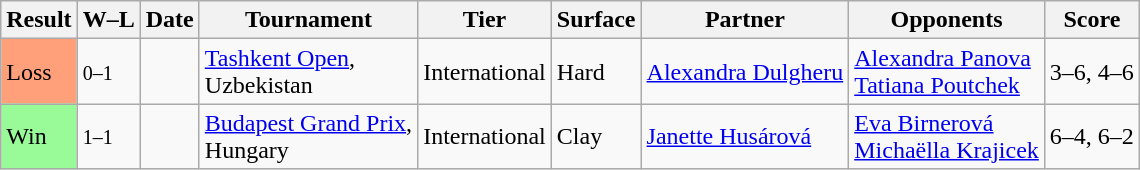<table class="sortable wikitable">
<tr>
<th>Result</th>
<th class="unsortable">W–L</th>
<th>Date</th>
<th>Tournament</th>
<th>Tier</th>
<th>Surface</th>
<th>Partner</th>
<th>Opponents</th>
<th class="unsortable">Score</th>
</tr>
<tr>
<td style="background:#ffa07a;">Loss</td>
<td><small>0–1</small></td>
<td><a href='#'></a></td>
<td><a href='#'>Tashkent Open</a>, <br>Uzbekistan</td>
<td>International</td>
<td>Hard</td>
<td> <a href='#'>Alexandra Dulgheru</a></td>
<td> <a href='#'>Alexandra Panova</a> <br>  <a href='#'>Tatiana Poutchek</a></td>
<td>3–6, 4–6</td>
</tr>
<tr>
<td style="background:#98fb98;">Win</td>
<td><small>1–1</small></td>
<td><a href='#'></a></td>
<td><a href='#'>Budapest Grand Prix</a>, <br>Hungary</td>
<td>International</td>
<td>Clay</td>
<td> <a href='#'>Janette Husárová</a></td>
<td> <a href='#'>Eva Birnerová</a> <br>  <a href='#'>Michaëlla Krajicek</a></td>
<td>6–4, 6–2</td>
</tr>
</table>
